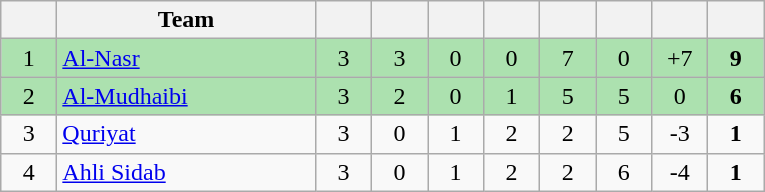<table class="wikitable" style="text-align: center;">
<tr>
<th width=30></th>
<th width=165>Team</th>
<th width=30></th>
<th width=30></th>
<th width=30></th>
<th width=30></th>
<th width=30></th>
<th width=30></th>
<th width=30></th>
<th width=30></th>
</tr>
<tr bgcolor=#ACE1AF>
<td>1</td>
<td align=left><a href='#'>Al-Nasr</a></td>
<td>3</td>
<td>3</td>
<td>0</td>
<td>0</td>
<td>7</td>
<td>0</td>
<td>+7</td>
<td><strong>9</strong></td>
</tr>
<tr bgcolor=#ACE1AF>
<td>2</td>
<td align=left><a href='#'>Al-Mudhaibi</a></td>
<td>3</td>
<td>2</td>
<td>0</td>
<td>1</td>
<td>5</td>
<td>5</td>
<td>0</td>
<td><strong>6</strong></td>
</tr>
<tr>
<td>3</td>
<td align=left><a href='#'>Quriyat</a></td>
<td>3</td>
<td>0</td>
<td>1</td>
<td>2</td>
<td>2</td>
<td>5</td>
<td>-3</td>
<td><strong>1</strong></td>
</tr>
<tr>
<td>4</td>
<td align=left><a href='#'>Ahli Sidab</a></td>
<td>3</td>
<td>0</td>
<td>1</td>
<td>2</td>
<td>2</td>
<td>6</td>
<td>-4</td>
<td><strong>1</strong></td>
</tr>
</table>
